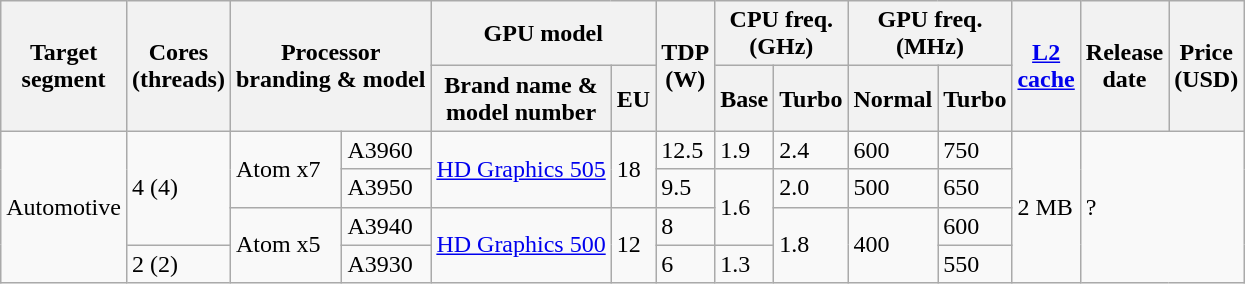<table class="wikitable">
<tr>
<th rowspan="2">Target<br>segment</th>
<th rowspan="2">Cores<br>(threads)</th>
<th colspan="2" rowspan="2">Processor<br>branding & model</th>
<th colspan="2">GPU model</th>
<th rowspan="2">TDP<br>(W)</th>
<th colspan="2">CPU freq.<br>(GHz)</th>
<th colspan="2">GPU freq.<br>(MHz)</th>
<th rowspan="2"><a href='#'>L2<br>cache</a></th>
<th rowspan="2">Release<br>date</th>
<th rowspan="2">Price<br>(USD)</th>
</tr>
<tr>
<th>Brand name &<br>model number</th>
<th>EU</th>
<th>Base</th>
<th>Turbo</th>
<th>Normal</th>
<th>Turbo</th>
</tr>
<tr>
<td rowspan="4">Automotive</td>
<td rowspan="3">4 (4)</td>
<td rowspan="2">Atom x7</td>
<td rowspan="1">A3960</td>
<td rowspan="2"><a href='#'>HD Graphics 505</a></td>
<td rowspan="2">18</td>
<td rowspan="1">12.5</td>
<td rowspan="1">1.9</td>
<td rowspan="1">2.4</td>
<td rowspan="1">600</td>
<td rowspan="1">750</td>
<td rowspan="4">2 MB</td>
<td colspan="2" rowspan="4">?</td>
</tr>
<tr>
<td rowspan="1">A3950</td>
<td rowspan="1">9.5</td>
<td rowspan="2">1.6</td>
<td rowspan="1">2.0</td>
<td rowspan="1">500</td>
<td rowspan="1">650</td>
</tr>
<tr>
<td rowspan="2">Atom x5</td>
<td rowspan="1">A3940</td>
<td rowspan="2"><a href='#'>HD Graphics 500</a></td>
<td rowspan="2">12</td>
<td rowspan="1">8</td>
<td rowspan="2">1.8</td>
<td rowspan="2">400</td>
<td rowspan="1">600</td>
</tr>
<tr>
<td rowspan="1">2 (2)</td>
<td rowspan="1">A3930</td>
<td rowspan="1">6</td>
<td rowspan="1">1.3</td>
<td rowspan="1">550</td>
</tr>
</table>
